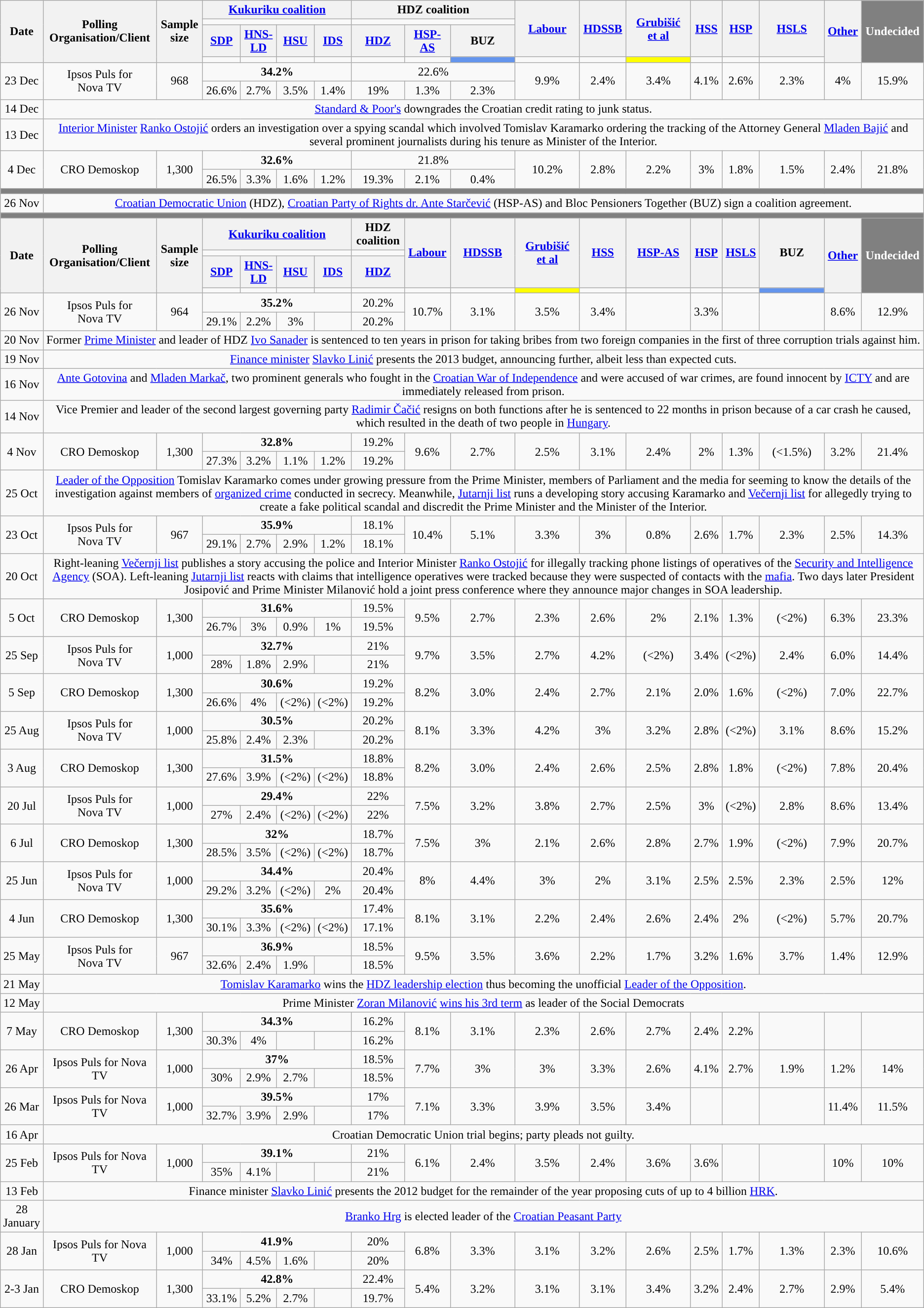<table class="wikitable" style="text-align:center;">
<tr>
<th rowspan="4">Date</th>
<th rowspan="4">Polling Organisation/Client</th>
<th rowspan="4">Sample size</th>
<th colspan="4"><a href='#'>Kukuriku coalition</a></th>
<th colspan="3">HDZ coalition</th>
<th rowspan="3"><a href='#'>Labour</a></th>
<th rowspan="3"><a href='#'>HDSSB</a></th>
<th rowspan="3"><a href='#'>Grubišić et al</a></th>
<th rowspan="3"><a href='#'>HSS</a></th>
<th rowspan="3"><a href='#'>HSP</a></th>
<th rowspan="3"><a href='#'>HSLS</a></th>
<th rowspan="4"><a href='#'>Other</a></th>
<th rowspan="4" style="background:gray; color:white;">Undecided</th>
</tr>
<tr>
<td colspan="4" style="background: "></td>
<td colspan="3" style="background: "></td>
</tr>
<tr>
<th><a href='#'>SDP</a></th>
<th><a href='#'>HNS-LD</a></th>
<th><a href='#'>HSU</a></th>
<th><a href='#'>IDS</a></th>
<th><a href='#'>HDZ</a></th>
<th><a href='#'>HSP-AS</a></th>
<th>BUZ</th>
</tr>
<tr>
<td style="background: "></td>
<td style="background: "></td>
<td style="background: "></td>
<td style="background: "></td>
<td style="background: "></td>
<td style="background: "></td>
<td style="background:#6495ed; width:80px;"></td>
<td style="background: "></td>
<td style="background: "></td>
<td style="background:yellow; width:80px;"></td>
<td style="background: "></td>
<td style="background: "></td>
<td style="background: "></td>
</tr>
<tr>
<td rowspan="2">23 Dec</td>
<td rowspan="2">Ipsos Puls for Nova TV </td>
<td rowspan="2">968</td>
<td colspan="4" align="center" ><strong>34.2%</strong></td>
<td colspan="3" align="center">22.6%</td>
<td rowspan="2" style="text-align:center;">9.9%</td>
<td rowspan="2" style="text-align:center;">2.4%</td>
<td rowspan="2" style="text-align:center;">3.4%</td>
<td rowspan="2" style="text-align:center;">4.1%</td>
<td rowspan="2" style="text-align:center;">2.6%</td>
<td rowspan="2" style="text-align:center;">2.3%</td>
<td rowspan="2" style="text-align:center;">4%</td>
<td rowspan="2" style="text-align:center;">15.9%</td>
</tr>
<tr style="text-align:center;">
<td>26.6%</td>
<td>2.7%</td>
<td>3.5%</td>
<td>1.4%</td>
<td>19%</td>
<td>1.3%</td>
<td>2.3%</td>
</tr>
<tr>
<td>14 Dec</td>
<td colspan="17"><a href='#'>Standard & Poor's</a> downgrades the Croatian credit rating to junk status.</td>
</tr>
<tr>
<td>13 Dec</td>
<td colspan="17"><a href='#'>Interior Minister</a> <a href='#'>Ranko Ostojić</a> orders an investigation over a spying scandal which involved Tomislav Karamarko ordering the tracking of the Attorney General <a href='#'>Mladen Bajić</a> and several prominent journalists during his tenure as Minister of the Interior.</td>
</tr>
<tr>
<td rowspan="2">4 Dec</td>
<td rowspan="2">CRO Demoskop </td>
<td rowspan="2">1,300</td>
<td colspan="4" align="center" ><strong>32.6%</strong></td>
<td colspan="3" align="center">21.8%</td>
<td rowspan="2" style="text-align:center;">10.2%</td>
<td rowspan="2" style="text-align:center;">2.8%</td>
<td rowspan="2" style="text-align:center;">2.2%</td>
<td rowspan="2" style="text-align:center;">3%</td>
<td rowspan="2" style="text-align:center;">1.8%</td>
<td rowspan="2" style="text-align:center;">1.5%</td>
<td rowspan="2" style="text-align:center;">2.4%</td>
<td rowspan="2" style="text-align:center;">21.8%</td>
</tr>
<tr style="text-align:center;">
<td>26.5%</td>
<td>3.3%</td>
<td>1.6%</td>
<td>1.2%</td>
<td>19.3%</td>
<td>2.1%</td>
<td>0.4%</td>
</tr>
<tr>
<td style="background:gray;" colspan="18"></td>
</tr>
<tr>
<td>26 Nov</td>
<td colspan="17"><a href='#'>Croatian Democratic Union</a> (HDZ), <a href='#'>Croatian Party of Rights dr. Ante Starčević</a> (HSP-AS) and Bloc Pensioners Together (BUZ) sign a coalition agreement.</td>
</tr>
<tr>
<td style="background:gray;" colspan="18"></td>
</tr>
<tr>
<th rowspan="4">Date</th>
<th rowspan="4">Polling Organisation/Client</th>
<th rowspan="4">Sample size</th>
<th colspan="4"><a href='#'>Kukuriku coalition</a></th>
<th>HDZ coalition</th>
<th rowspan="3"><a href='#'>Labour</a></th>
<th rowspan="3"><a href='#'>HDSSB</a></th>
<th rowspan="3"><a href='#'>Grubišić et al</a></th>
<th rowspan="3"><a href='#'>HSS</a></th>
<th rowspan="3"><a href='#'>HSP-AS</a></th>
<th rowspan="3"><a href='#'>HSP</a></th>
<th rowspan="3"><a href='#'>HSLS</a></th>
<th rowspan="3">BUZ</th>
<th rowspan="4"><a href='#'>Other</a></th>
<th rowspan="4" style="background:gray; color:white;">Undecided</th>
</tr>
<tr>
<td colspan="4" style="background: "></td>
<td colspan="1" style="background: "></td>
</tr>
<tr>
<th><a href='#'>SDP</a></th>
<th><a href='#'>HNS-LD</a></th>
<th><a href='#'>HSU</a></th>
<th><a href='#'>IDS</a></th>
<th><a href='#'>HDZ</a></th>
</tr>
<tr>
<td style="background: "></td>
<td style="background: "></td>
<td style="background: "></td>
<td style="background: "></td>
<td style="background: "></td>
<td style="background: "></td>
<td style="background: "></td>
<td style="background:yellow; width:80px;"></td>
<td style="background: "></td>
<td style="background: "></td>
<td style="background: "></td>
<td style="background: "></td>
<td style="background:#6495ed; width:80px;"></td>
</tr>
<tr>
<td rowspan="2">26 Nov</td>
<td rowspan="2">Ipsos Puls for Nova TV</td>
<td rowspan="2">964</td>
<td colspan="4" align="center" ><strong>35.2%</strong></td>
<td style="text-align:center;">20.2%</td>
<td rowspan="2" style="text-align:center;">10.7%</td>
<td rowspan="2" style="text-align:center;">3.1%</td>
<td rowspan="2" style="text-align:center;">3.5%</td>
<td rowspan="2" style="text-align:center;">3.4%</td>
<td rowspan="2" style="text-align:center;"></td>
<td rowspan="2" style="text-align:center;">3.3%</td>
<td rowspan="2" style="text-align:center;"></td>
<td rowspan="2" style="text-align:center;"></td>
<td rowspan="2" style="text-align:center;">8.6%</td>
<td rowspan="2" style="text-align:center;">12.9%</td>
</tr>
<tr style="text-align:center;">
<td>29.1%</td>
<td>2.2%</td>
<td>3%</td>
<td></td>
<td>20.2%</td>
</tr>
<tr>
<td>20 Nov</td>
<td colspan="17">Former <a href='#'>Prime Minister</a> and leader of HDZ <a href='#'>Ivo Sanader</a> is sentenced to ten years in prison for taking bribes from two foreign companies in the first of three corruption trials against him.</td>
</tr>
<tr>
<td>19 Nov</td>
<td colspan="17"><a href='#'>Finance minister</a> <a href='#'>Slavko Linić</a> presents the 2013 budget, announcing further, albeit less than expected cuts.</td>
</tr>
<tr>
<td>16 Nov</td>
<td colspan="17"><a href='#'>Ante Gotovina</a> and <a href='#'>Mladen Markač</a>, two prominent generals who fought in the <a href='#'>Croatian War of Independence</a> and were accused of war crimes, are found innocent by <a href='#'>ICTY</a> and are immediately released from prison.</td>
</tr>
<tr>
<td>14 Nov</td>
<td colspan="17">Vice Premier and leader of the second largest governing party <a href='#'>Radimir Čačić</a> resigns on both functions after he is sentenced to 22 months in prison because of a car crash he caused, which resulted in the death of two people in <a href='#'>Hungary</a>.</td>
</tr>
<tr>
<td rowspan="2">4 Nov</td>
<td rowspan="2">CRO Demoskop </td>
<td rowspan="2">1,300</td>
<td colspan="4" align="center" ><strong>32.8%</strong></td>
<td style="text-align:center;">19.2%</td>
<td rowspan="2" style="text-align:center;">9.6%</td>
<td rowspan="2" style="text-align:center;">2.7%</td>
<td rowspan="2" style="text-align:center;">2.5%</td>
<td rowspan="2" style="text-align:center;">3.1%</td>
<td rowspan="2" style="text-align:center;">2.4%</td>
<td rowspan="2" style="text-align:center;">2%</td>
<td rowspan="2" style="text-align:center;">1.3%</td>
<td rowspan="2" style="text-align:center;">(<1.5%)</td>
<td rowspan="2" style="text-align:center;">3.2%</td>
<td rowspan="2" style="text-align:center;">21.4%</td>
</tr>
<tr style="text-align:center;">
<td>27.3%</td>
<td>3.2%</td>
<td>1.1%</td>
<td>1.2%</td>
<td>19.2%</td>
</tr>
<tr>
<td>25 Oct</td>
<td colspan="17"><a href='#'>Leader of the Opposition</a> Tomislav Karamarko comes under growing pressure from the Prime Minister, members of Parliament and the media for seeming to know the details of the investigation against members of <a href='#'>organized crime</a> conducted in secrecy. Meanwhile, <a href='#'>Jutarnji list</a> runs a developing story accusing Karamarko and <a href='#'>Večernji list</a> for allegedly trying to create a fake political scandal and discredit the Prime Minister and the Minister of the Interior.</td>
</tr>
<tr>
<td rowspan="2">23 Oct</td>
<td rowspan="2">Ipsos Puls for Nova TV</td>
<td rowspan="2">967</td>
<td colspan="4" align="center" ><strong>35.9%</strong></td>
<td style="text-align:center;">18.1%</td>
<td rowspan="2" style="text-align:center;">10.4%</td>
<td rowspan="2" style="text-align:center;">5.1%</td>
<td rowspan="2" style="text-align:center;">3.3%</td>
<td rowspan="2" style="text-align:center;">3%</td>
<td rowspan="2" style="text-align:center;">0.8%</td>
<td rowspan="2" style="text-align:center;">2.6%</td>
<td rowspan="2" style="text-align:center;">1.7%</td>
<td rowspan="2" style="text-align:center;">2.3%</td>
<td rowspan="2" style="text-align:center;">2.5%</td>
<td rowspan="2" style="text-align:center;">14.3%</td>
</tr>
<tr style="text-align:center;">
<td>29.1%</td>
<td>2.7%</td>
<td>2.9%</td>
<td>1.2%</td>
<td>18.1%</td>
</tr>
<tr>
<td>20 Oct</td>
<td colspan="17">Right-leaning <a href='#'>Večernji list</a> publishes a story accusing the police and Interior Minister <a href='#'>Ranko Ostojić</a> for illegally tracking phone listings of operatives of the <a href='#'>Security and Intelligence Agency</a> (SOA). Left-leaning <a href='#'>Jutarnji list</a> reacts with claims that intelligence operatives were tracked because they were suspected of contacts with the <a href='#'>mafia</a>. Two days later President Josipović and Prime Minister Milanović hold a joint press conference where they announce major changes in SOA leadership.</td>
</tr>
<tr>
<td rowspan="2">5 Oct</td>
<td rowspan="2">CRO Demoskop </td>
<td rowspan="2">1,300</td>
<td colspan="4" align="center" ><strong>31.6%</strong></td>
<td style="text-align:center;">19.5%</td>
<td rowspan="2" style="text-align:center;">9.5%</td>
<td rowspan="2" style="text-align:center;">2.7%</td>
<td rowspan="2" style="text-align:center;">2.3%</td>
<td rowspan="2" style="text-align:center;">2.6%</td>
<td rowspan="2" style="text-align:center;">2%</td>
<td rowspan="2" style="text-align:center;">2.1%</td>
<td rowspan="2" style="text-align:center;">1.3%</td>
<td rowspan="2" style="text-align:center;">(<2%)</td>
<td rowspan="2" style="text-align:center;">6.3%</td>
<td rowspan="2" style="text-align:center;">23.3%</td>
</tr>
<tr style="text-align:center;">
<td>26.7%</td>
<td>3%</td>
<td>0.9%</td>
<td>1%</td>
<td>19.5%</td>
</tr>
<tr>
<td rowspan="2">25 Sep</td>
<td rowspan="2">Ipsos Puls for Nova TV</td>
<td rowspan="2">1,000</td>
<td colspan="4" align="center" ><strong>32.7%</strong></td>
<td style="text-align:center;">21%</td>
<td rowspan="2" style="text-align:center;">9.7%</td>
<td rowspan="2" style="text-align:center;">3.5%</td>
<td rowspan="2" style="text-align:center;">2.7%</td>
<td rowspan="2" style="text-align:center;">4.2%</td>
<td rowspan="2" style="text-align:center;">(<2%)</td>
<td rowspan="2" style="text-align:center;">3.4%</td>
<td rowspan="2" style="text-align:center;">(<2%)</td>
<td rowspan="2" style="text-align:center;">2.4%</td>
<td rowspan="2" style="text-align:center;">6.0%</td>
<td rowspan="2" style="text-align:center;">14.4%</td>
</tr>
<tr style="text-align:center;">
<td>28%</td>
<td>1.8%</td>
<td>2.9%</td>
<td></td>
<td>21%</td>
</tr>
<tr>
<td rowspan="2">5 Sep</td>
<td rowspan="2">CRO Demoskop </td>
<td rowspan="2">1,300</td>
<td colspan="4" align="center" ><strong>30.6%</strong></td>
<td style="text-align:center;">19.2%</td>
<td rowspan="2" style="text-align:center;">8.2%</td>
<td rowspan="2" style="text-align:center;">3.0%</td>
<td rowspan="2" style="text-align:center;">2.4%</td>
<td rowspan="2" style="text-align:center;">2.7%</td>
<td rowspan="2" style="text-align:center;">2.1%</td>
<td rowspan="2" style="text-align:center;">2.0%</td>
<td rowspan="2" style="text-align:center;">1.6%</td>
<td rowspan="2" style="text-align:center;">(<2%)</td>
<td rowspan="2" style="text-align:center;">7.0%</td>
<td rowspan="2" style="text-align:center;">22.7%</td>
</tr>
<tr style="text-align:center;">
<td>26.6%</td>
<td>4%</td>
<td>(<2%)</td>
<td>(<2%)</td>
<td>19.2%</td>
</tr>
<tr>
<td rowspan="2">25 Aug</td>
<td rowspan="2">Ipsos Puls for Nova TV</td>
<td rowspan="2">1,000</td>
<td colspan="4" align="center" ><strong>30.5%</strong></td>
<td style="text-align:center;">20.2%</td>
<td rowspan="2" style="text-align:center;">8.1%</td>
<td rowspan="2" style="text-align:center;">3.3%</td>
<td rowspan="2" style="text-align:center;">4.2%</td>
<td rowspan="2" style="text-align:center;">3%</td>
<td rowspan="2" style="text-align:center;">3.2%</td>
<td rowspan="2" style="text-align:center;">2.8%</td>
<td rowspan="2" style="text-align:center;">(<2%)</td>
<td rowspan="2" style="text-align:center;">3.1%</td>
<td rowspan="2" style="text-align:center;">8.6%</td>
<td rowspan="2" style="text-align:center;">15.2%</td>
</tr>
<tr style="text-align:center;">
<td>25.8%</td>
<td>2.4%</td>
<td>2.3%</td>
<td></td>
<td>20.2%</td>
</tr>
<tr>
<td rowspan="2">3 Aug</td>
<td rowspan="2">CRO Demoskop </td>
<td rowspan="2">1,300</td>
<td colspan="4" align="center" ><strong>31.5%</strong></td>
<td style="text-align:center;">18.8%</td>
<td rowspan="2" style="text-align:center;">8.2%</td>
<td rowspan="2" style="text-align:center;">3.0%</td>
<td rowspan="2" style="text-align:center;">2.4%</td>
<td rowspan="2" style="text-align:center;">2.6%</td>
<td rowspan="2" style="text-align:center;">2.5%</td>
<td rowspan="2" style="text-align:center;">2.8%</td>
<td rowspan="2" style="text-align:center;">1.8%</td>
<td rowspan="2" style="text-align:center;">(<2%)</td>
<td rowspan="2" style="text-align:center;">7.8%</td>
<td rowspan="2" style="text-align:center;">20.4%</td>
</tr>
<tr style="text-align:center;">
<td>27.6%</td>
<td>3.9%</td>
<td>(<2%)</td>
<td>(<2%)</td>
<td>18.8%</td>
</tr>
<tr>
<td rowspan="2">20 Jul</td>
<td rowspan="2">Ipsos Puls for Nova TV</td>
<td rowspan="2">1,000</td>
<td colspan="4" align="center" ><strong>29.4%</strong></td>
<td style="text-align:center;">22%</td>
<td rowspan="2" style="text-align:center;">7.5%</td>
<td rowspan="2" style="text-align:center;">3.2%</td>
<td rowspan="2" style="text-align:center;">3.8%</td>
<td rowspan="2" style="text-align:center;">2.7%</td>
<td rowspan="2" style="text-align:center;">2.5%</td>
<td rowspan="2" style="text-align:center;">3%</td>
<td rowspan="2" style="text-align:center;">(<2%)</td>
<td rowspan="2" style="text-align:center;">2.8%</td>
<td rowspan="2" style="text-align:center;">8.6%</td>
<td rowspan="2" style="text-align:center;">13.4%</td>
</tr>
<tr style="text-align:center;">
<td>27%</td>
<td>2.4%</td>
<td>(<2%)</td>
<td>(<2%)</td>
<td>22%</td>
</tr>
<tr>
<td rowspan="2">6 Jul</td>
<td rowspan="2">CRO Demoskop </td>
<td rowspan="2">1,300</td>
<td colspan="4" align="center" ><strong>32%</strong></td>
<td style="text-align:center;">18.7%</td>
<td rowspan="2" style="text-align:center;">7.5%</td>
<td rowspan="2" style="text-align:center;">3%</td>
<td rowspan="2" style="text-align:center;">2.1%</td>
<td rowspan="2" style="text-align:center;">2.6%</td>
<td rowspan="2" style="text-align:center;">2.8%</td>
<td rowspan="2" style="text-align:center;">2.7%</td>
<td rowspan="2" style="text-align:center;">1.9%</td>
<td rowspan="2" style="text-align:center;">(<2%)</td>
<td rowspan="2" style="text-align:center;">7.9%</td>
<td rowspan="2" style="text-align:center;">20.7%</td>
</tr>
<tr style="text-align:center;">
<td>28.5%</td>
<td>3.5%</td>
<td>(<2%)</td>
<td>(<2%)</td>
<td>18.7%</td>
</tr>
<tr>
<td rowspan="2">25 Jun</td>
<td rowspan="2">Ipsos Puls for Nova TV</td>
<td rowspan="2">1,000</td>
<td colspan="4" align="center" ><strong>34.4%</strong></td>
<td style="text-align:center;">20.4%</td>
<td rowspan="2" style="text-align:center;">8%</td>
<td rowspan="2" style="text-align:center;">4.4%</td>
<td rowspan="2" style="text-align:center;">3%</td>
<td rowspan="2" style="text-align:center;">2%</td>
<td rowspan="2" style="text-align:center;">3.1%</td>
<td rowspan="2" style="text-align:center;">2.5%</td>
<td rowspan="2" style="text-align:center;">2.5%</td>
<td rowspan="2" style="text-align:center;">2.3%</td>
<td rowspan="2" style="text-align:center;">2.5%</td>
<td rowspan="2" style="text-align:center;">12%</td>
</tr>
<tr style="text-align:center;">
<td>29.2%</td>
<td>3.2%</td>
<td>(<2%)</td>
<td>2%</td>
<td>20.4%</td>
</tr>
<tr>
<td rowspan="2">4 Jun</td>
<td rowspan="2">CRO Demoskop</td>
<td rowspan="2">1,300</td>
<td colspan="4" align="center" ><strong>35.6%</strong></td>
<td style="text-align:center;">17.4%</td>
<td rowspan="2" style="text-align:center;">8.1%</td>
<td rowspan="2" style="text-align:center;">3.1%</td>
<td rowspan="2" style="text-align:center;">2.2%</td>
<td rowspan="2" style="text-align:center;">2.4%</td>
<td rowspan="2" style="text-align:center;">2.6%</td>
<td rowspan="2" style="text-align:center;">2.4%</td>
<td rowspan="2" style="text-align:center;">2%</td>
<td rowspan="2" style="text-align:center;">(<2%)</td>
<td rowspan="2" style="text-align:center;">5.7%</td>
<td rowspan="2" style="text-align:center;">20.7%</td>
</tr>
<tr style="text-align:center;">
<td>30.1%</td>
<td>3.3%</td>
<td>(<2%)</td>
<td>(<2%)</td>
<td>17.1%</td>
</tr>
<tr>
<td rowspan="2">25 May</td>
<td rowspan="2">Ipsos Puls for Nova TV</td>
<td rowspan="2">967</td>
<td colspan="4" align="center" ><strong>36.9%</strong></td>
<td style="text-align:center;">18.5%</td>
<td rowspan="2" style="text-align:center;">9.5%</td>
<td rowspan="2" style="text-align:center;">3.5%</td>
<td rowspan="2" style="text-align:center;">3.6%</td>
<td rowspan="2" style="text-align:center;">2.2%</td>
<td rowspan="2" style="text-align:center;">1.7%</td>
<td rowspan="2" style="text-align:center;">3.2%</td>
<td rowspan="2" style="text-align:center;">1.6%</td>
<td rowspan="2" style="text-align:center;">3.7%</td>
<td rowspan="2" style="text-align:center;">1.4%</td>
<td rowspan="2" style="text-align:center;">12.9%</td>
</tr>
<tr style="text-align:center;">
<td>32.6%</td>
<td>2.4%</td>
<td>1.9%</td>
<td></td>
<td>18.5%</td>
</tr>
<tr>
<td>21 May</td>
<td colspan="17"><a href='#'>Tomislav Karamarko</a> wins the <a href='#'>HDZ leadership election</a> thus becoming the unofficial <a href='#'>Leader of the Opposition</a>.</td>
</tr>
<tr>
<td>12 May</td>
<td colspan="17">Prime Minister <a href='#'>Zoran Milanović</a> <a href='#'>wins his 3rd term</a> as leader of the Social Democrats </td>
</tr>
<tr>
<td rowspan="2">7 May</td>
<td rowspan="2">CRO Demoskop</td>
<td rowspan="2">1,300</td>
<td colspan="4" align="center" ><strong>34.3%</strong></td>
<td style="text-align:center;">16.2%</td>
<td rowspan="2" style="text-align:center;">8.1%</td>
<td rowspan="2" style="text-align:center;">3.1%</td>
<td rowspan="2" style="text-align:center;">2.3%</td>
<td rowspan="2" style="text-align:center;">2.6%</td>
<td rowspan="2" style="text-align:center;">2.7%</td>
<td rowspan="2" style="text-align:center;">2.4%</td>
<td rowspan="2" style="text-align:center;">2.2%</td>
<td rowspan="2" style="text-align:center;"></td>
<td rowspan="2" style="text-align:center;"></td>
<td rowspan="2" style="text-align:center;"></td>
</tr>
<tr style="text-align:center;">
<td>30.3%</td>
<td>4%</td>
<td></td>
<td></td>
<td>16.2%</td>
</tr>
<tr>
<td rowspan="2">26 Apr</td>
<td rowspan="2">Ipsos Puls for Nova TV</td>
<td rowspan="2">1,000</td>
<td colspan="4" align="center" ><strong>37%</strong></td>
<td style="text-align:center;">18.5%</td>
<td rowspan="2" style="text-align:center;">7.7%</td>
<td rowspan="2" style="text-align:center;">3%</td>
<td rowspan="2" style="text-align:center;">3%</td>
<td rowspan="2" style="text-align:center;">3.3%</td>
<td rowspan="2" style="text-align:center;">2.6%</td>
<td rowspan="2" style="text-align:center;">4.1%</td>
<td rowspan="2" style="text-align:center;">2.7%</td>
<td rowspan="2" style="text-align:center;">1.9%</td>
<td rowspan="2" style="text-align:center;">1.2%</td>
<td rowspan="2" style="text-align:center;">14%</td>
</tr>
<tr style="text-align:center;">
<td>30%</td>
<td>2.9%</td>
<td>2.7%</td>
<td></td>
<td>18.5%</td>
</tr>
<tr>
<td rowspan="2">26 Mar</td>
<td rowspan="2">Ipsos Puls for Nova TV</td>
<td rowspan="2">1,000</td>
<td colspan="4" align="center" ><strong>39.5%</strong></td>
<td style="text-align:center;">17%</td>
<td rowspan="2" style="text-align:center;">7.1%</td>
<td rowspan="2" style="text-align:center;">3.3%</td>
<td rowspan="2" style="text-align:center;">3.9%</td>
<td rowspan="2" style="text-align:center;">3.5%</td>
<td rowspan="2" style="text-align:center;">3.4%</td>
<td rowspan="2" style="text-align:center;"></td>
<td rowspan="2" style="text-align:center;"></td>
<td rowspan="2" style="text-align:center;"></td>
<td rowspan="2" style="text-align:center;">11.4%</td>
<td rowspan="2" style="text-align:center;">11.5%</td>
</tr>
<tr style="text-align:center;">
<td>32.7%</td>
<td>3.9%</td>
<td>2.9%</td>
<td></td>
<td>17%</td>
</tr>
<tr>
<td>16 Apr</td>
<td colspan="17">Croatian Democratic Union trial begins; party pleads not guilty.</td>
</tr>
<tr>
<td rowspan="2">25 Feb</td>
<td rowspan="2">Ipsos Puls for Nova TV</td>
<td rowspan="2">1,000</td>
<td colspan="4" align="center" ><strong>39.1%</strong></td>
<td style="text-align:center;">21%</td>
<td rowspan="2" style="text-align:center;">6.1%</td>
<td rowspan="2" style="text-align:center;">2.4%</td>
<td rowspan="2" style="text-align:center;">3.5%</td>
<td rowspan="2" style="text-align:center;">2.4%</td>
<td rowspan="2" style="text-align:center;">3.6%</td>
<td rowspan="2" style="text-align:center;">3.6%</td>
<td rowspan="2" style="text-align:center;"></td>
<td rowspan="2" style="text-align:center;"></td>
<td rowspan="2" style="text-align:center;">10%</td>
<td rowspan="2" style="text-align:center;">10%</td>
</tr>
<tr style="text-align:center;">
<td>35%</td>
<td>4.1%</td>
<td></td>
<td></td>
<td>21%</td>
</tr>
<tr>
<td>13 Feb</td>
<td colspan="17">Finance minister <a href='#'>Slavko Linić</a> presents the 2012 budget for the remainder of the year proposing cuts of up to 4 billion <a href='#'>HRK</a>.</td>
</tr>
<tr>
<td>28 January</td>
<td colspan="17"><a href='#'>Branko Hrg</a> is elected leader of the <a href='#'>Croatian Peasant Party</a></td>
</tr>
<tr>
<td rowspan="2">28 Jan</td>
<td rowspan="2">Ipsos Puls for Nova TV</td>
<td rowspan="2">1,000</td>
<td colspan="4" align="center" ><strong>41.9%</strong></td>
<td style="text-align:center;">20%</td>
<td rowspan="2" style="text-align:center;">6.8%</td>
<td rowspan="2" style="text-align:center;">3.3%</td>
<td rowspan="2" style="text-align:center;">3.1%</td>
<td rowspan="2" style="text-align:center;">3.2%</td>
<td rowspan="2" style="text-align:center;">2.6%</td>
<td rowspan="2" style="text-align:center;">2.5%</td>
<td rowspan="2" style="text-align:center;">1.7%</td>
<td rowspan="2" style="text-align:center;">1.3%</td>
<td rowspan="2" style="text-align:center;">2.3%</td>
<td rowspan="2" style="text-align:center;">10.6%</td>
</tr>
<tr style="text-align:center;">
<td>34%</td>
<td>4.5%</td>
<td>1.6%</td>
<td></td>
<td>20%</td>
</tr>
<tr>
<td rowspan="2">2-3 Jan</td>
<td rowspan="2">CRO Demoskop</td>
<td rowspan="2">1,300</td>
<td colspan="4" align="center" ><strong>42.8%</strong></td>
<td style="text-align:center;">22.4%</td>
<td rowspan="2" style="text-align:center;">5.4%</td>
<td rowspan="2" style="text-align:center;">3.2%</td>
<td rowspan="2" style="text-align:center;">3.1%</td>
<td rowspan="2" style="text-align:center;">3.1%</td>
<td rowspan="2" style="text-align:center;">3.4%</td>
<td rowspan="2" style="text-align:center;">3.2%</td>
<td rowspan="2" style="text-align:center;">2.4%</td>
<td rowspan="2" style="text-align:center;">2.7%</td>
<td rowspan="2" style="text-align:center;">2.9%</td>
<td rowspan="2" style="text-align:center;">5.4%</td>
</tr>
<tr style="text-align:center;">
<td>33.1%</td>
<td>5.2%</td>
<td>2.7%</td>
<td></td>
<td>19.7%</td>
</tr>
</table>
